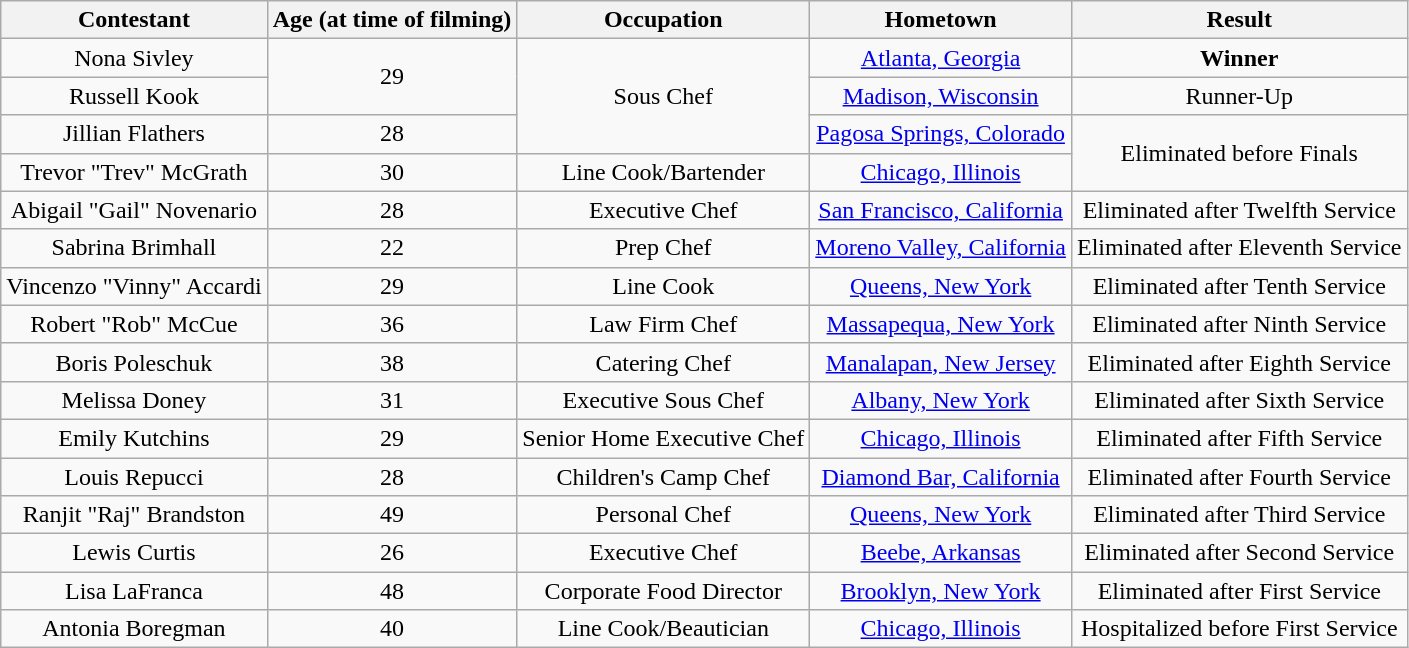<table class="wikitable sortable" style=text-align:center>
<tr>
<th>Contestant</th>
<th>Age (at time of filming)</th>
<th>Occupation</th>
<th>Hometown</th>
<th>Result</th>
</tr>
<tr>
<td>Nona Sivley</td>
<td rowspan="2">29</td>
<td rowspan="3">Sous Chef</td>
<td><a href='#'>Atlanta, Georgia</a></td>
<td><strong>Winner</strong></td>
</tr>
<tr>
<td>Russell Kook </td>
<td><a href='#'>Madison, Wisconsin</a></td>
<td>Runner-Up</td>
</tr>
<tr>
<td>Jillian Flathers</td>
<td>28</td>
<td><a href='#'>Pagosa Springs, Colorado</a></td>
<td rowspan="2">Eliminated before Finals</td>
</tr>
<tr>
<td>Trevor "Trev" McGrath</td>
<td>30</td>
<td>Line Cook/Bartender</td>
<td><a href='#'>Chicago, Illinois</a></td>
</tr>
<tr>
<td>Abigail "Gail" Novenario</td>
<td>28</td>
<td>Executive Chef</td>
<td><a href='#'>San Francisco, California</a></td>
<td>Eliminated after Twelfth Service</td>
</tr>
<tr>
<td>Sabrina Brimhall</td>
<td>22</td>
<td>Prep Chef</td>
<td><a href='#'>Moreno Valley, California</a></td>
<td>Eliminated after Eleventh Service</td>
</tr>
<tr>
<td>Vincenzo "Vinny" Accardi</td>
<td>29</td>
<td>Line Cook</td>
<td><a href='#'>Queens, New York</a></td>
<td>Eliminated after Tenth Service</td>
</tr>
<tr>
<td>Robert "Rob" McCue</td>
<td>36</td>
<td>Law Firm Chef</td>
<td><a href='#'>Massapequa, New York</a></td>
<td>Eliminated after Ninth Service</td>
</tr>
<tr>
<td>Boris Poleschuk</td>
<td>38</td>
<td>Catering Chef</td>
<td><a href='#'>Manalapan, New Jersey</a></td>
<td>Eliminated after Eighth Service</td>
</tr>
<tr>
<td>Melissa Doney</td>
<td>31</td>
<td>Executive Sous Chef</td>
<td><a href='#'>Albany, New York</a></td>
<td>Eliminated after Sixth Service</td>
</tr>
<tr>
<td>Emily Kutchins</td>
<td>29</td>
<td>Senior Home Executive Chef</td>
<td><a href='#'>Chicago, Illinois</a></td>
<td>Eliminated after Fifth Service</td>
</tr>
<tr>
<td>Louis Repucci</td>
<td>28</td>
<td>Children's Camp Chef</td>
<td><a href='#'>Diamond Bar, California</a></td>
<td>Eliminated after Fourth Service</td>
</tr>
<tr>
<td>Ranjit "Raj" Brandston</td>
<td>49</td>
<td>Personal Chef</td>
<td><a href='#'>Queens, New York</a></td>
<td>Eliminated after Third Service</td>
</tr>
<tr>
<td>Lewis Curtis</td>
<td>26</td>
<td>Executive Chef</td>
<td><a href='#'>Beebe, Arkansas</a></td>
<td>Eliminated after Second Service</td>
</tr>
<tr>
<td>Lisa LaFranca</td>
<td>48</td>
<td>Corporate Food Director</td>
<td><a href='#'>Brooklyn, New York</a></td>
<td>Eliminated after First Service</td>
</tr>
<tr>
<td>Antonia Boregman</td>
<td>40</td>
<td>Line Cook/Beautician</td>
<td><a href='#'>Chicago, Illinois</a></td>
<td>Hospitalized before First Service</td>
</tr>
</table>
